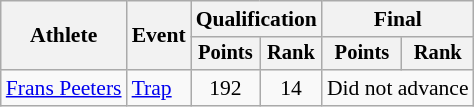<table class="wikitable" style="font-size:90%">
<tr>
<th rowspan="2">Athlete</th>
<th rowspan="2">Event</th>
<th colspan=2>Qualification</th>
<th colspan=2>Final</th>
</tr>
<tr style="font-size:95%">
<th>Points</th>
<th>Rank</th>
<th>Points</th>
<th>Rank</th>
</tr>
<tr align=center>
<td align=left><a href='#'>Frans Peeters</a></td>
<td align=left><a href='#'>Trap</a></td>
<td>192</td>
<td>14</td>
<td colspan=2>Did not advance</td>
</tr>
</table>
